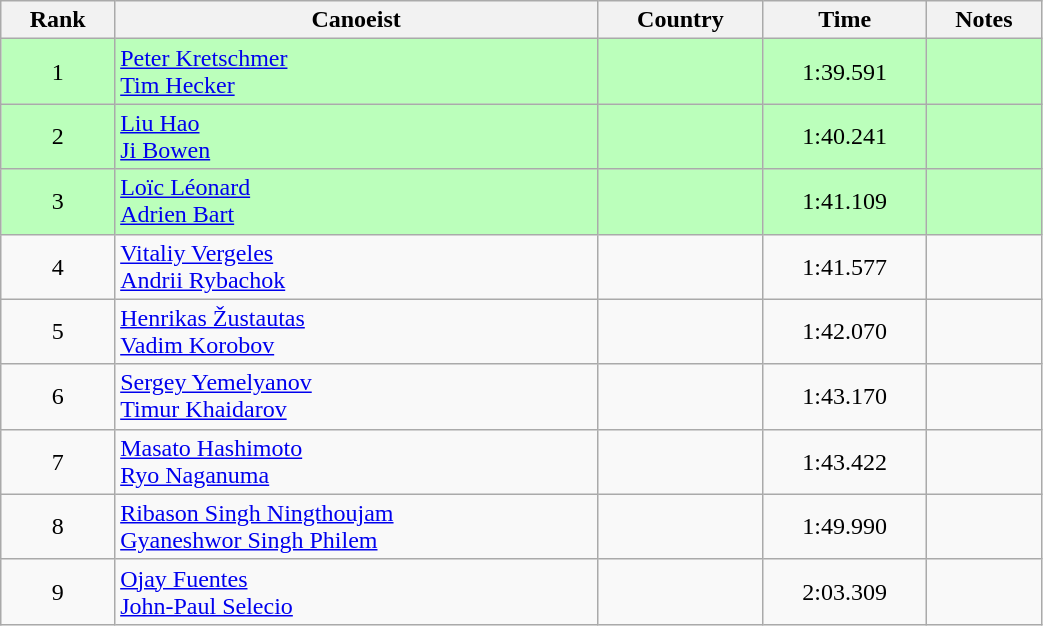<table class="wikitable" style="text-align:center;width: 55%">
<tr>
<th>Rank</th>
<th>Canoeist</th>
<th>Country</th>
<th>Time</th>
<th>Notes</th>
</tr>
<tr bgcolor=bbffbb>
<td>1</td>
<td align="left"><a href='#'>Peter Kretschmer</a><br><a href='#'>Tim Hecker</a></td>
<td align="left"></td>
<td>1:39.591</td>
<td></td>
</tr>
<tr bgcolor=bbffbb>
<td>2</td>
<td align="left"><a href='#'>Liu Hao</a><br><a href='#'>Ji Bowen</a></td>
<td align="left"></td>
<td>1:40.241</td>
<td></td>
</tr>
<tr bgcolor=bbffbb>
<td>3</td>
<td align="left"><a href='#'>Loïc Léonard</a><br><a href='#'>Adrien Bart</a></td>
<td align="left"></td>
<td>1:41.109</td>
<td></td>
</tr>
<tr>
<td>4</td>
<td align="left"><a href='#'>Vitaliy Vergeles</a><br><a href='#'>Andrii Rybachok</a></td>
<td align="left"></td>
<td>1:41.577</td>
<td></td>
</tr>
<tr>
<td>5</td>
<td align="left"><a href='#'>Henrikas Žustautas</a><br><a href='#'>Vadim Korobov</a></td>
<td align="left"></td>
<td>1:42.070</td>
<td></td>
</tr>
<tr>
<td>6</td>
<td align="left"><a href='#'>Sergey Yemelyanov</a><br><a href='#'>Timur Khaidarov</a></td>
<td align="left"></td>
<td>1:43.170</td>
<td></td>
</tr>
<tr>
<td>7</td>
<td align="left"><a href='#'>Masato Hashimoto</a><br><a href='#'>Ryo Naganuma</a></td>
<td align="left"></td>
<td>1:43.422</td>
<td></td>
</tr>
<tr>
<td>8</td>
<td align="left"><a href='#'>Ribason Singh Ningthoujam</a><br><a href='#'>Gyaneshwor Singh Philem</a></td>
<td align="left"></td>
<td>1:49.990</td>
<td></td>
</tr>
<tr>
<td>9</td>
<td align="left"><a href='#'>Ojay Fuentes</a><br><a href='#'>John-Paul Selecio</a></td>
<td align="left"></td>
<td>2:03.309</td>
<td></td>
</tr>
</table>
